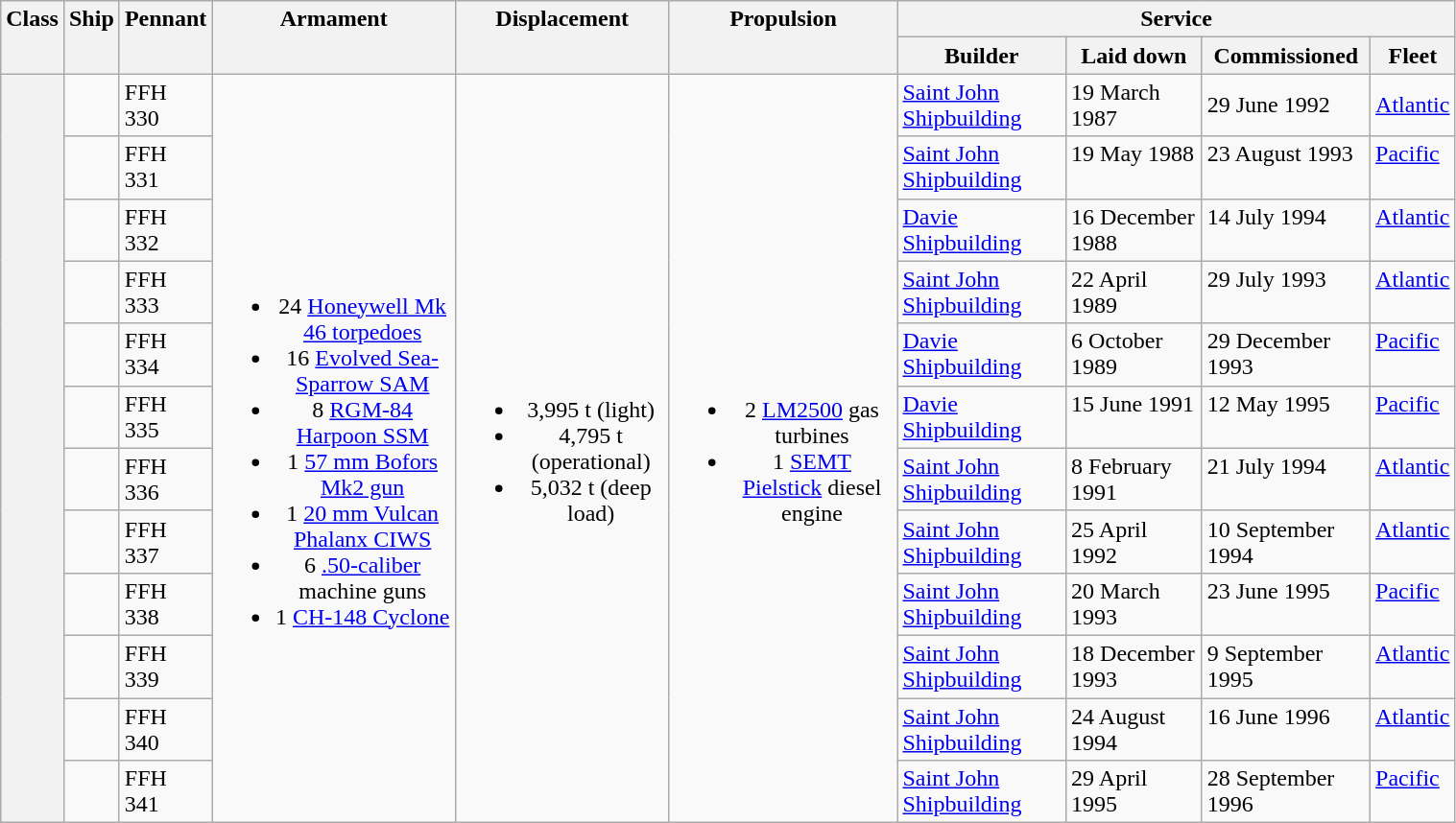<table class="wikitable" style="width:80%;">
<tr valign="top">
<th scope="col" rowspan="2">Class</th>
<th scope="col" rowspan="2">Ship</th>
<th scope="col" rowspan="2">Pennant</th>
<th scope="col" rowspan="2">Armament</th>
<th scope="col" rowspan="2">Displacement</th>
<th scope="col" rowspan="2">Propulsion</th>
<th scope="col" colspan="4">Service</th>
</tr>
<tr valign="top">
<th scope="col">Builder</th>
<th scope="col">Laid down</th>
<th scope="col">Commissioned</th>
<th scope="col">Fleet</th>
</tr>
<tr valign="center">
<th align="center" rowspan="12"></th>
<td></td>
<td>FFH 330</td>
<td align="center" rowspan="12"><br><ul><li>24 <a href='#'>Honeywell Mk 46 torpedoes</a></li><li>16 <a href='#'>Evolved Sea-Sparrow SAM</a></li><li>8 <a href='#'>RGM-84 Harpoon SSM</a></li><li>1 <a href='#'>57 mm Bofors Mk2 gun</a></li><li>1 <a href='#'>20 mm Vulcan Phalanx CIWS</a></li><li>6 <a href='#'>.50-caliber</a> machine guns</li><li>1 <a href='#'>CH-148 Cyclone</a></li></ul></td>
<td align=center rowspan=12><br><ul><li>3,995 t (light)</li><li>4,795 t (operational)</li><li>5,032 t (deep load)</li></ul></td>
<td align= center rowspan=12><br><ul><li>2 <a href='#'>LM2500</a> gas turbines</li><li>1 <a href='#'>SEMT Pielstick</a> diesel engine</li></ul></td>
<td><a href='#'>Saint John Shipbuilding</a></td>
<td>19 March 1987</td>
<td>29 June 1992</td>
<td><a href='#'>Atlantic</a></td>
</tr>
<tr valign="top">
<td></td>
<td>FFH 331</td>
<td><a href='#'>Saint John Shipbuilding</a></td>
<td>19 May 1988</td>
<td>23 August 1993</td>
<td><a href='#'>Pacific</a></td>
</tr>
<tr valign="top">
<td></td>
<td>FFH 332</td>
<td><a href='#'>Davie Shipbuilding</a></td>
<td>16 December 1988</td>
<td>14 July 1994</td>
<td><a href='#'>Atlantic</a></td>
</tr>
<tr valign="top">
<td></td>
<td>FFH 333</td>
<td><a href='#'>Saint John Shipbuilding</a></td>
<td>22 April 1989</td>
<td>29 July 1993</td>
<td><a href='#'>Atlantic</a></td>
</tr>
<tr valign="top">
<td></td>
<td>FFH 334</td>
<td><a href='#'>Davie Shipbuilding</a></td>
<td>6 October 1989</td>
<td>29 December 1993</td>
<td><a href='#'>Pacific</a></td>
</tr>
<tr valign="top">
<td></td>
<td>FFH 335</td>
<td><a href='#'>Davie Shipbuilding</a></td>
<td>15 June 1991</td>
<td>12 May 1995</td>
<td><a href='#'>Pacific</a></td>
</tr>
<tr valign="top">
<td></td>
<td>FFH 336</td>
<td><a href='#'>Saint John Shipbuilding</a></td>
<td>8 February 1991</td>
<td>21 July 1994</td>
<td><a href='#'>Atlantic</a></td>
</tr>
<tr valign="top">
<td></td>
<td>FFH 337</td>
<td><a href='#'>Saint John Shipbuilding</a></td>
<td>25 April 1992</td>
<td>10 September 1994</td>
<td><a href='#'>Atlantic</a></td>
</tr>
<tr valign="top">
<td></td>
<td>FFH 338</td>
<td><a href='#'>Saint John Shipbuilding</a></td>
<td>20 March 1993</td>
<td>23 June 1995</td>
<td><a href='#'>Pacific</a></td>
</tr>
<tr valign="top">
<td></td>
<td>FFH 339</td>
<td><a href='#'>Saint John Shipbuilding</a></td>
<td>18 December 1993</td>
<td>9 September 1995</td>
<td><a href='#'>Atlantic</a></td>
</tr>
<tr valign="top">
<td></td>
<td>FFH 340</td>
<td><a href='#'>Saint John Shipbuilding</a></td>
<td>24 August 1994</td>
<td>16 June 1996</td>
<td><a href='#'>Atlantic</a></td>
</tr>
<tr valign="top">
<td></td>
<td>FFH 341</td>
<td><a href='#'>Saint John Shipbuilding</a></td>
<td>29 April 1995</td>
<td>28 September 1996</td>
<td><a href='#'>Pacific</a></td>
</tr>
</table>
